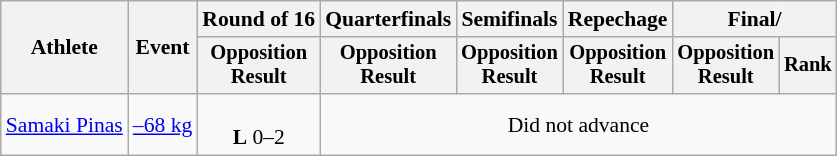<table class=wikitable style=font-size:90%;text-align:center>
<tr>
<th rowspan=2>Athlete</th>
<th rowspan=2>Event</th>
<th>Round of 16</th>
<th>Quarterfinals</th>
<th>Semifinals</th>
<th>Repechage</th>
<th colspan=2>Final/ </th>
</tr>
<tr style=font-size:95%>
<th>Opposition<br>Result</th>
<th>Opposition<br>Result</th>
<th>Opposition<br>Result</th>
<th>Opposition<br>Result</th>
<th>Opposition<br>Result</th>
<th>Rank</th>
</tr>
<tr align=center>
<td align=left><a href='#'>Samaki Pinas</a></td>
<td align=left><a href='#'>–68 kg</a></td>
<td><br><strong>L</strong> 0–2</td>
<td colspan=5>Did not advance</td>
</tr>
</table>
